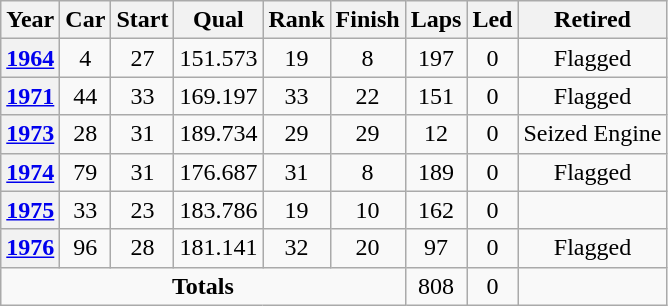<table class="wikitable" style="text-align:center">
<tr>
<th>Year</th>
<th>Car</th>
<th>Start</th>
<th>Qual</th>
<th>Rank</th>
<th>Finish</th>
<th>Laps</th>
<th>Led</th>
<th>Retired</th>
</tr>
<tr>
<th><a href='#'>1964</a></th>
<td>4</td>
<td>27</td>
<td>151.573</td>
<td>19</td>
<td>8</td>
<td>197</td>
<td>0</td>
<td>Flagged</td>
</tr>
<tr>
<th><a href='#'>1971</a></th>
<td>44</td>
<td>33</td>
<td>169.197</td>
<td>33</td>
<td>22</td>
<td>151</td>
<td>0</td>
<td>Flagged</td>
</tr>
<tr>
<th><a href='#'>1973</a></th>
<td>28</td>
<td>31</td>
<td>189.734</td>
<td>29</td>
<td>29</td>
<td>12</td>
<td>0</td>
<td>Seized Engine</td>
</tr>
<tr>
<th><a href='#'>1974</a></th>
<td>79</td>
<td>31</td>
<td>176.687</td>
<td>31</td>
<td>8</td>
<td>189</td>
<td>0</td>
<td>Flagged</td>
</tr>
<tr>
<th><a href='#'>1975</a></th>
<td>33</td>
<td>23</td>
<td>183.786</td>
<td>19</td>
<td>10</td>
<td>162</td>
<td>0</td>
<td></td>
</tr>
<tr>
<th><a href='#'>1976</a></th>
<td>96</td>
<td>28</td>
<td>181.141</td>
<td>32</td>
<td>20</td>
<td>97</td>
<td>0</td>
<td>Flagged</td>
</tr>
<tr>
<td colspan="6"><strong>Totals</strong></td>
<td>808</td>
<td>0</td>
<td></td>
</tr>
</table>
